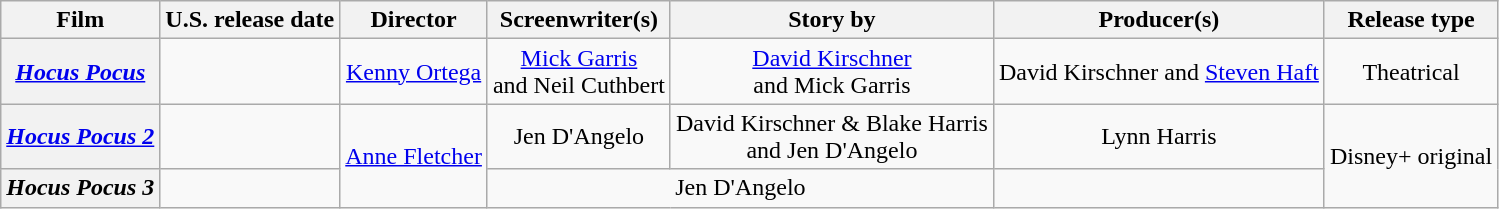<table class="wikitable sortable plainrowheaders" style="text-align:center">
<tr>
<th>Film</th>
<th>U.S. release date</th>
<th>Director</th>
<th>Screenwriter(s)</th>
<th>Story by</th>
<th>Producer(s)</th>
<th>Release type</th>
</tr>
<tr>
<th><em><a href='#'>Hocus Pocus</a></em></th>
<td></td>
<td><a href='#'>Kenny Ortega</a></td>
<td><a href='#'>Mick Garris</a> <br>and Neil Cuthbert</td>
<td><a href='#'>David Kirschner</a> <br>and Mick Garris</td>
<td>David Kirschner and <a href='#'>Steven Haft</a></td>
<td>Theatrical</td>
</tr>
<tr>
<th><em><a href='#'>Hocus Pocus 2</a></em></th>
<td></td>
<td rowspan="2"><a href='#'>Anne Fletcher</a></td>
<td>Jen D'Angelo</td>
<td>David Kirschner & Blake Harris <br>and Jen D'Angelo</td>
<td>Lynn Harris</td>
<td rowspan="2">Disney+ original</td>
</tr>
<tr>
<th><em>Hocus Pocus 3</em></th>
<td></td>
<td colspan="2">Jen D'Angelo</td>
<td></td>
</tr>
</table>
